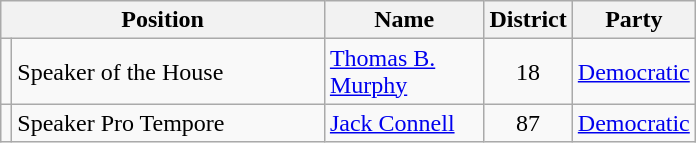<table class="wikitable">
<tr>
<th colspan=2 align=center>Position</th>
<th width="099" align=center>Name</th>
<th align=center>District</th>
<th align=center>Party</th>
</tr>
<tr>
<td></td>
<td width="201">Speaker of the House</td>
<td><a href='#'>Thomas B. Murphy</a></td>
<td align=center>18</td>
<td><a href='#'>Democratic</a></td>
</tr>
<tr>
<td></td>
<td>Speaker Pro Tempore</td>
<td><a href='#'>Jack Connell</a></td>
<td align=center>87</td>
<td><a href='#'>Democratic</a></td>
</tr>
</table>
